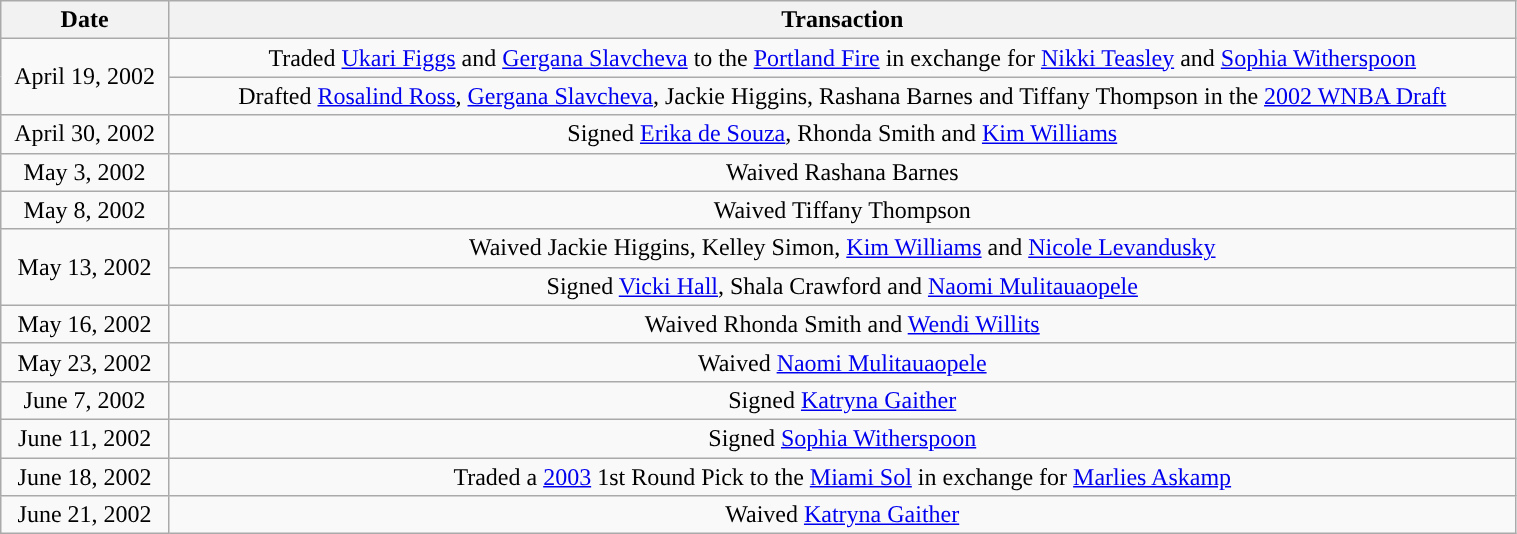<table class="wikitable" style="width:80%; text-align: center;">
<tr>
<th>Date</th>
<th>Transaction</th>
</tr>
<tr>
<td rowspan="2">April 19, 2002</td>
<td>Traded <a href='#'>Ukari Figgs</a> and <a href='#'>Gergana Slavcheva</a> to the <a href='#'>Portland Fire</a> in exchange for <a href='#'>Nikki Teasley</a> and <a href='#'>Sophia Witherspoon</a></td>
</tr>
<tr>
<td>Drafted <a href='#'>Rosalind Ross</a>, <a href='#'>Gergana Slavcheva</a>, Jackie Higgins, Rashana Barnes and Tiffany Thompson in the <a href='#'>2002 WNBA Draft</a></td>
</tr>
<tr>
<td>April 30, 2002</td>
<td>Signed <a href='#'>Erika de Souza</a>, Rhonda Smith and <a href='#'>Kim Williams</a></td>
</tr>
<tr>
<td>May 3, 2002</td>
<td>Waived Rashana Barnes</td>
</tr>
<tr>
<td>May 8, 2002</td>
<td>Waived Tiffany Thompson</td>
</tr>
<tr>
<td rowspan="2">May 13, 2002</td>
<td>Waived Jackie Higgins, Kelley Simon, <a href='#'>Kim Williams</a> and <a href='#'>Nicole Levandusky</a></td>
</tr>
<tr>
<td>Signed <a href='#'>Vicki Hall</a>, Shala Crawford and <a href='#'>Naomi Mulitauaopele</a></td>
</tr>
<tr>
<td>May 16, 2002</td>
<td>Waived Rhonda Smith and <a href='#'>Wendi Willits</a></td>
</tr>
<tr>
<td>May 23, 2002</td>
<td>Waived <a href='#'>Naomi Mulitauaopele</a></td>
</tr>
<tr>
<td>June 7, 2002</td>
<td>Signed <a href='#'>Katryna Gaither</a></td>
</tr>
<tr>
<td>June 11, 2002</td>
<td>Signed <a href='#'>Sophia Witherspoon</a></td>
</tr>
<tr>
<td>June 18, 2002</td>
<td>Traded a <a href='#'>2003</a> 1st Round Pick to the <a href='#'>Miami Sol</a> in exchange for <a href='#'>Marlies Askamp</a></td>
</tr>
<tr>
<td>June 21, 2002</td>
<td>Waived <a href='#'>Katryna Gaither</a></td>
</tr>
</table>
